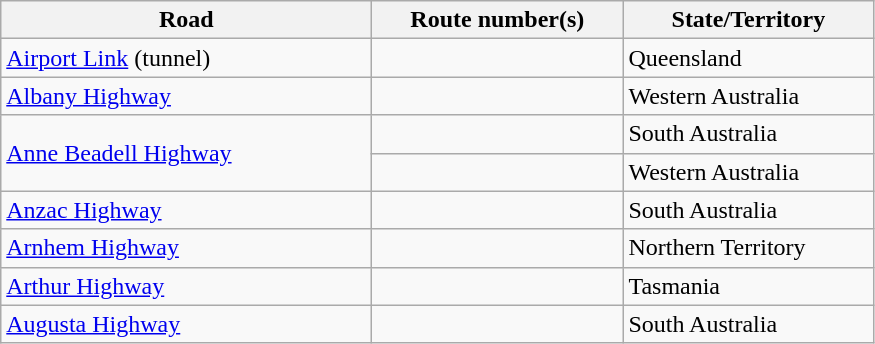<table class=wikitable>
<tr>
<th style="width:15em;">Road</th>
<th style="width:10em;">Route number(s)</th>
<th style="width:10em;">State/Territory</th>
</tr>
<tr>
<td><a href='#'>Airport Link</a> (tunnel)</td>
<td></td>
<td>Queensland</td>
</tr>
<tr>
<td><a href='#'>Albany Highway</a></td>
<td></td>
<td>Western Australia</td>
</tr>
<tr>
<td rowspan="2"><a href='#'>Anne Beadell Highway</a></td>
<td></td>
<td>South Australia</td>
</tr>
<tr>
<td></td>
<td>Western Australia</td>
</tr>
<tr>
<td><a href='#'>Anzac Highway</a></td>
<td></td>
<td>South Australia</td>
</tr>
<tr>
<td><a href='#'>Arnhem Highway</a></td>
<td></td>
<td>Northern Territory</td>
</tr>
<tr>
<td><a href='#'>Arthur Highway</a></td>
<td></td>
<td>Tasmania</td>
</tr>
<tr>
<td><a href='#'>Augusta Highway</a></td>
<td></td>
<td>South Australia</td>
</tr>
</table>
